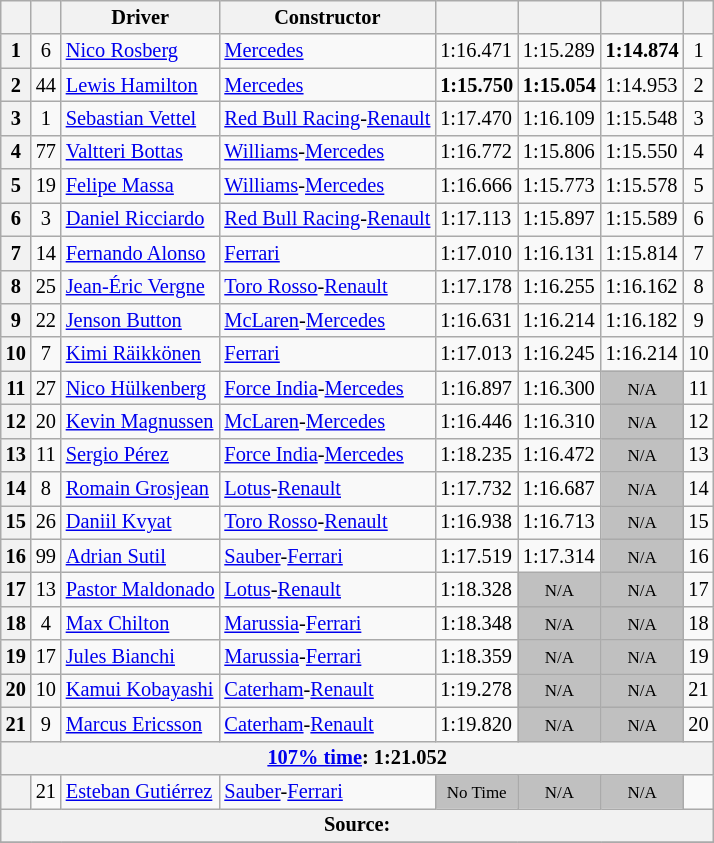<table class="wikitable sortable" style="font-size:85%">
<tr>
<th scope="col"></th>
<th scope="col"></th>
<th scope="col">Driver</th>
<th scope="col">Constructor</th>
<th scope="col"></th>
<th scope="col"></th>
<th scope="col"></th>
<th scope="col"></th>
</tr>
<tr>
<th scope="row">1</th>
<td align="center">6</td>
<td data-sort-value="ROS"> <a href='#'>Nico Rosberg</a></td>
<td><a href='#'>Mercedes</a></td>
<td>1:16.471</td>
<td>1:15.289</td>
<td><strong>1:14.874</strong></td>
<td align="center">1</td>
</tr>
<tr>
<th scope="row">2</th>
<td align="center">44</td>
<td data-sort-value="HAM"> <a href='#'>Lewis Hamilton</a></td>
<td><a href='#'>Mercedes</a></td>
<td><strong>1:15.750</strong></td>
<td><strong>1:15.054</strong></td>
<td>1:14.953</td>
<td align="center">2</td>
</tr>
<tr>
<th scope="row">3</th>
<td align="center">1</td>
<td data-sort-value="VET"> <a href='#'>Sebastian Vettel</a></td>
<td><a href='#'>Red Bull Racing</a>-<a href='#'>Renault</a></td>
<td>1:17.470</td>
<td>1:16.109</td>
<td>1:15.548</td>
<td align="center">3</td>
</tr>
<tr>
<th scope="row">4</th>
<td align="center">77</td>
<td data-sort-value="BOT"> <a href='#'>Valtteri Bottas</a></td>
<td><a href='#'>Williams</a>-<a href='#'>Mercedes</a></td>
<td>1:16.772</td>
<td>1:15.806</td>
<td>1:15.550</td>
<td align="center">4</td>
</tr>
<tr>
<th scope="row">5</th>
<td align="center">19</td>
<td data-sort-value="MAS"> <a href='#'>Felipe Massa</a></td>
<td><a href='#'>Williams</a>-<a href='#'>Mercedes</a></td>
<td>1:16.666</td>
<td>1:15.773</td>
<td>1:15.578</td>
<td align="center">5</td>
</tr>
<tr>
<th scope="row">6</th>
<td align="center">3</td>
<td data-sort-value="RIC"> <a href='#'>Daniel Ricciardo</a></td>
<td><a href='#'>Red Bull Racing</a>-<a href='#'>Renault</a></td>
<td>1:17.113</td>
<td>1:15.897</td>
<td>1:15.589</td>
<td align="center">6</td>
</tr>
<tr>
<th scope="row">7</th>
<td align="center">14</td>
<td data-sort-value="ALO"> <a href='#'>Fernando Alonso</a></td>
<td><a href='#'>Ferrari</a></td>
<td>1:17.010</td>
<td>1:16.131</td>
<td>1:15.814</td>
<td align="center">7</td>
</tr>
<tr>
<th scope="row">8</th>
<td align="center">25</td>
<td data-sort-value="VER"> <a href='#'>Jean-Éric Vergne</a></td>
<td><a href='#'>Toro Rosso</a>-<a href='#'>Renault</a></td>
<td>1:17.178</td>
<td>1:16.255</td>
<td>1:16.162</td>
<td align="center">8</td>
</tr>
<tr>
<th scope="row">9</th>
<td align="center">22</td>
<td data-sort-value="BUT"> <a href='#'>Jenson Button</a></td>
<td><a href='#'>McLaren</a>-<a href='#'>Mercedes</a></td>
<td>1:16.631</td>
<td>1:16.214</td>
<td>1:16.182</td>
<td align="center">9</td>
</tr>
<tr>
<th scope="row">10</th>
<td align="center">7</td>
<td data-sort-value="RAI"> <a href='#'>Kimi Räikkönen</a></td>
<td><a href='#'>Ferrari</a></td>
<td>1:17.013</td>
<td>1:16.245</td>
<td>1:16.214</td>
<td align="center">10</td>
</tr>
<tr>
<th scope="row">11</th>
<td align="center">27</td>
<td data-sort-value="HUL"> <a href='#'>Nico Hülkenberg</a></td>
<td><a href='#'>Force India</a>-<a href='#'>Mercedes</a></td>
<td>1:16.897</td>
<td>1:16.300</td>
<td style="background: silver" align="center" data-sort-value="11"><small>N/A</small></td>
<td align="center">11</td>
</tr>
<tr>
<th scope="row">12</th>
<td align="center">20</td>
<td data-sort-value="MAG"> <a href='#'>Kevin Magnussen</a></td>
<td><a href='#'>McLaren</a>-<a href='#'>Mercedes</a></td>
<td>1:16.446</td>
<td>1:16.310</td>
<td style="background: silver" align="center" data-sort-value="12"><small>N/A</small></td>
<td align="center">12</td>
</tr>
<tr>
<th scope="row">13</th>
<td align="center">11</td>
<td data-sort-value="PER"> <a href='#'>Sergio Pérez</a></td>
<td><a href='#'>Force India</a>-<a href='#'>Mercedes</a></td>
<td>1:18.235</td>
<td>1:16.472</td>
<td style="background: silver" align="center" data-sort-value="13"><small>N/A</small></td>
<td align="center">13</td>
</tr>
<tr>
<th scope="row">14</th>
<td align="center">8</td>
<td data-sort-value="GRO"> <a href='#'>Romain Grosjean</a></td>
<td><a href='#'>Lotus</a>-<a href='#'>Renault</a></td>
<td>1:17.732</td>
<td>1:16.687</td>
<td style="background: silver" align="center" data-sort-value="14"><small>N/A</small></td>
<td align="center">14</td>
</tr>
<tr>
<th scope="row">15</th>
<td align="center">26</td>
<td data-sort-value="KVY"> <a href='#'>Daniil Kvyat</a></td>
<td><a href='#'>Toro Rosso</a>-<a href='#'>Renault</a></td>
<td>1:16.938</td>
<td>1:16.713</td>
<td style="background: silver" align="center" data-sort-value="15"><small>N/A</small></td>
<td align="center">15</td>
</tr>
<tr>
<th scope="row">16</th>
<td align="center">99</td>
<td data-sort-value="SUT"> <a href='#'>Adrian Sutil</a></td>
<td><a href='#'>Sauber</a>-<a href='#'>Ferrari</a></td>
<td>1:17.519</td>
<td>1:17.314</td>
<td style="background: silver" align="center" data-sort-value="16"><small>N/A</small></td>
<td align="center">16</td>
</tr>
<tr>
<th scope="row">17</th>
<td align="center">13</td>
<td data-sort-value="MAL"> <a href='#'>Pastor Maldonado</a></td>
<td><a href='#'>Lotus</a>-<a href='#'>Renault</a></td>
<td>1:18.328</td>
<td style="background: silver" align="center" data-sort-value="17"><small>N/A</small></td>
<td style="background: silver" align="center" data-sort-value="17"><small>N/A</small></td>
<td align="center">17</td>
</tr>
<tr>
<th scope="row">18</th>
<td align="center">4</td>
<td data-sort-value="CHI"> <a href='#'>Max Chilton</a></td>
<td><a href='#'>Marussia</a>-<a href='#'>Ferrari</a></td>
<td>1:18.348</td>
<td style="background: silver" align="center" data-sort-value="18"><small>N/A</small></td>
<td style="background: silver" align="center" data-sort-value="18"><small>N/A</small></td>
<td align="center">18</td>
</tr>
<tr>
<th scope="row">19</th>
<td align="center">17</td>
<td data-sort-value="BIA"> <a href='#'>Jules Bianchi</a></td>
<td><a href='#'>Marussia</a>-<a href='#'>Ferrari</a></td>
<td>1:18.359</td>
<td style="background: silver" align="center" data-sort-value="19"><small>N/A</small></td>
<td style="background: silver" align="center" data-sort-value="19"><small>N/A</small></td>
<td align="center">19</td>
</tr>
<tr>
<th scope="row">20</th>
<td align="center">10</td>
<td data-sort-value="KOB"> <a href='#'>Kamui Kobayashi</a></td>
<td><a href='#'>Caterham</a>-<a href='#'>Renault</a></td>
<td>1:19.278</td>
<td style="background: silver" align="center" data-sort-value="20"><small>N/A</small></td>
<td style="background: silver" align="center" data-sort-value="20"><small>N/A</small></td>
<td align="center">21</td>
</tr>
<tr>
<th scope="row">21</th>
<td align="center">9</td>
<td data-sort-value="ERI"> <a href='#'>Marcus Ericsson</a></td>
<td><a href='#'>Caterham</a>-<a href='#'>Renault</a></td>
<td>1:19.820</td>
<td style="background: silver" align="center" data-sort-value="21"><small>N/A</small></td>
<td style="background: silver" align="center" data-sort-value="21"><small>N/A</small></td>
<td align="center">20</td>
</tr>
<tr class="sortbottom">
<th colspan="8"><a href='#'>107% time</a>: 1:21.052</th>
</tr>
<tr>
<th scope="row"></th>
<td align="center">21</td>
<td data-sort-value="GUT"> <a href='#'>Esteban Gutiérrez</a></td>
<td><a href='#'>Sauber</a>-<a href='#'>Ferrari</a></td>
<td style="background: silver" align="center" data-sort-value="22"><small>No Time</small></td>
<td style="background: silver" align="center" data-sort-value="22"><small>N/A</small></td>
<td style="background: silver" align="center" data-sort-value="22"><small>N/A</small></td>
<td data-sort-value="22" align="center"></td>
</tr>
<tr class="sortbottom">
<th colspan="8">Source:</th>
</tr>
<tr>
</tr>
</table>
